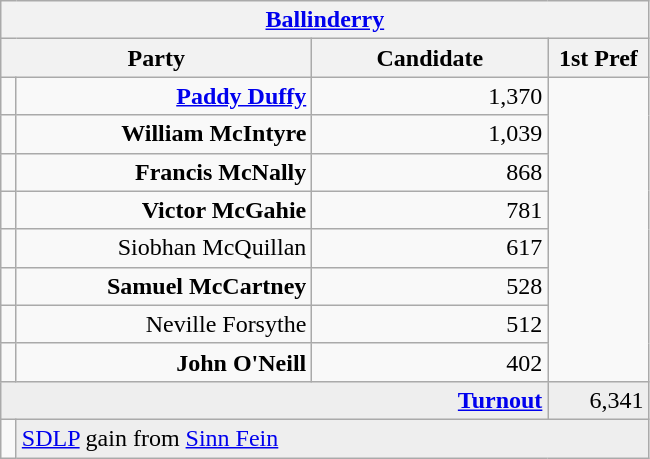<table class="wikitable">
<tr>
<th colspan="4" align="center"><a href='#'>Ballinderry</a></th>
</tr>
<tr>
<th colspan="2" align="center" width=200>Party</th>
<th width=150>Candidate</th>
<th width=60>1st Pref</th>
</tr>
<tr>
<td></td>
<td align="right"><strong><a href='#'>Paddy Duffy</a></strong></td>
<td align="right">1,370</td>
</tr>
<tr>
<td></td>
<td align="right"><strong>William McIntyre</strong></td>
<td align="right">1,039</td>
</tr>
<tr>
<td></td>
<td align="right"><strong>Francis McNally</strong></td>
<td align="right">868</td>
</tr>
<tr>
<td></td>
<td align="right"><strong>Victor McGahie</strong></td>
<td align="right">781</td>
</tr>
<tr>
<td></td>
<td align="right">Siobhan McQuillan</td>
<td align="right">617</td>
</tr>
<tr>
<td></td>
<td align="right"><strong>Samuel McCartney</strong></td>
<td align="right">528</td>
</tr>
<tr>
<td></td>
<td align="right">Neville Forsythe</td>
<td align="right">512</td>
</tr>
<tr>
<td></td>
<td align="right"><strong>John O'Neill</strong></td>
<td align="right">402</td>
</tr>
<tr bgcolor="EEEEEE">
<td colspan=3 align="right"><strong><a href='#'>Turnout</a></strong></td>
<td align="right">6,341</td>
</tr>
<tr>
<td bgcolor=></td>
<td colspan=3 bgcolor="EEEEEE"><a href='#'>SDLP</a> gain from <a href='#'>Sinn Fein</a></td>
</tr>
</table>
